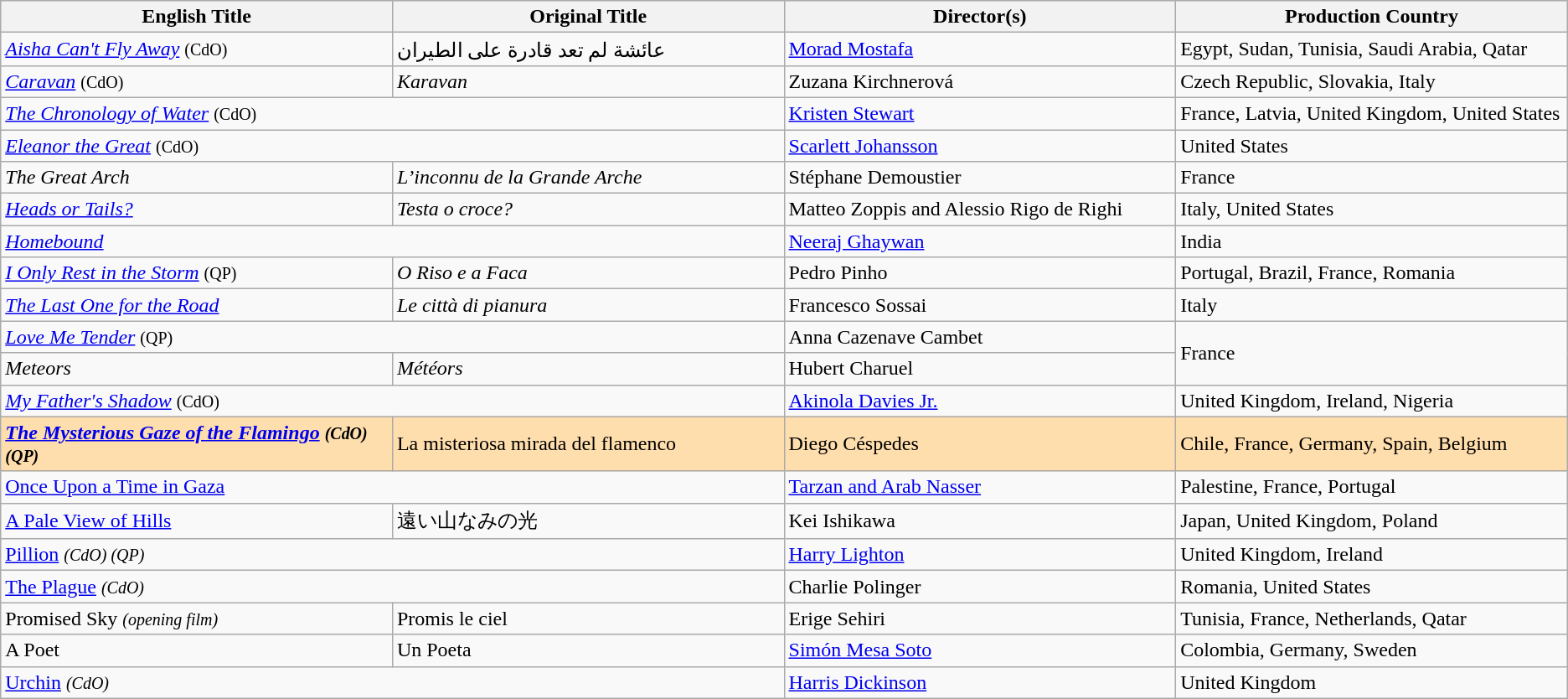<table class="wikitable">
<tr>
<th scope="col" style="width:25%;">English Title</th>
<th scope="col" style="width:25%;">Original Title</th>
<th scope="col" style="width:25%;">Director(s)</th>
<th scope="col" style="width:25%;">Production Country</th>
</tr>
<tr>
<td><em><a href='#'>Aisha Can't Fly Away</a></em> <small>(CdO)</small></td>
<td>عائشة لم تعد قادرة على الطيران</td>
<td><a href='#'>Morad Mostafa</a></td>
<td>Egypt, Sudan, Tunisia, Saudi Arabia, Qatar</td>
</tr>
<tr>
<td><em><a href='#'>Caravan</a></em> <small>(CdO)</small></td>
<td><em>Karavan</em></td>
<td>Zuzana Kirchnerová</td>
<td>Czech Republic, Slovakia, Italy</td>
</tr>
<tr>
<td colspan="2"><em><a href='#'>The Chronology of Water</a></em> <small>(CdO)</small></td>
<td><a href='#'>Kristen Stewart</a></td>
<td>France, Latvia, United Kingdom, United States</td>
</tr>
<tr>
<td colspan="2"><em><a href='#'>Eleanor the Great</a></em> <small>(CdO)</small></td>
<td><a href='#'>Scarlett Johansson</a></td>
<td>United States</td>
</tr>
<tr>
<td><em>The Great Arch</em></td>
<td><em>L’inconnu de la Grande Arche</em></td>
<td>Stéphane Demoustier</td>
<td>France</td>
</tr>
<tr>
<td><em><a href='#'>Heads or Tails?</a></em></td>
<td><em>Testa o croce?</em></td>
<td>Matteo Zoppis and Alessio Rigo de Righi</td>
<td>Italy, United States</td>
</tr>
<tr>
<td colspan="2"><em><a href='#'>Homebound</a></em></td>
<td><a href='#'>Neeraj Ghaywan</a></td>
<td>India</td>
</tr>
<tr>
<td><em><a href='#'>I Only Rest in the Storm</a></em> <small>(QP)</small></td>
<td><em>O Riso e a Faca</em></td>
<td>Pedro Pinho</td>
<td>Portugal, Brazil, France, Romania</td>
</tr>
<tr>
<td><em><a href='#'>The Last One for the Road</a></em></td>
<td><em>Le città di pianura</em></td>
<td>Francesco Sossai</td>
<td>Italy</td>
</tr>
<tr>
<td colspan="2"><em><a href='#'>Love Me Tender</a></em> <small>(QP)</small></td>
<td>Anna Cazenave Cambet</td>
<td rowspan="2">France</td>
</tr>
<tr>
<td><em>Meteors</em></td>
<td><em>Météors</em></td>
<td>Hubert Charuel</td>
</tr>
<tr>
<td colspan="2"><em><a href='#'>My Father's Shadow</a></em> <small>(CdO)</small></td>
<td><a href='#'>Akinola Davies Jr.</a></td>
<td>United Kingdom, Ireland, Nigeria</td>
</tr>
<tr style="background:#FFDEAD;">
<td><strong><em><a href='#'>The Mysterious Gaze of the Flamingo</a><em> <small>(CdO) (QP)</small><strong></td>
<td></em></strong>La misteriosa mirada del flamenco<strong><em></td>
<td></strong>Diego Céspedes<strong></td>
<td></strong>Chile, France, Germany, Spain, Belgium<strong></td>
</tr>
<tr>
<td colspan="2"></em><a href='#'>Once Upon a Time in Gaza</a><em></td>
<td><a href='#'>Tarzan and Arab Nasser</a></td>
<td>Palestine, France, Portugal</td>
</tr>
<tr>
<td></em><a href='#'>A Pale View of Hills</a><em></td>
<td>遠い山なみの光</td>
<td>Kei Ishikawa</td>
<td>Japan, United Kingdom, Poland</td>
</tr>
<tr>
<td colspan="2"></em><a href='#'>Pillion</a><em> <small>(CdO) (QP)</small></td>
<td><a href='#'>Harry Lighton</a></td>
<td>United Kingdom, Ireland</td>
</tr>
<tr>
<td colspan="2"></em><a href='#'>The Plague</a><em> <small>(CdO)</small></td>
<td>Charlie Polinger</td>
<td>Romania, United States</td>
</tr>
<tr>
<td></em>Promised Sky<em> <small>(opening film)</small></td>
<td></em>Promis le ciel<em></td>
<td>Erige Sehiri</td>
<td>Tunisia, France, Netherlands, Qatar</td>
</tr>
<tr>
<td></em>A Poet<em></td>
<td></em>Un Poeta<em></td>
<td><a href='#'>Simón Mesa Soto</a></td>
<td>Colombia, Germany, Sweden</td>
</tr>
<tr>
<td colspan="2"></em><a href='#'>Urchin</a><em> <small>(CdO)</small></td>
<td><a href='#'>Harris Dickinson</a></td>
<td>United Kingdom</td>
</tr>
</table>
